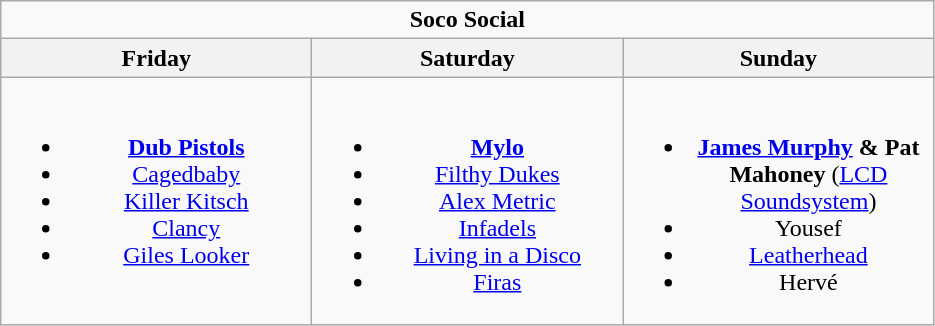<table class="wikitable">
<tr>
<td colspan="3" align="center"><strong>Soco Social</strong></td>
</tr>
<tr>
<th>Friday</th>
<th>Saturday</th>
<th>Sunday</th>
</tr>
<tr>
<td valign="top" align="center" width=200><br><ul><li><strong><a href='#'>Dub Pistols</a></strong></li><li><a href='#'>Cagedbaby</a></li><li><a href='#'>Killer Kitsch</a></li><li><a href='#'>Clancy</a></li><li><a href='#'>Giles Looker</a></li></ul></td>
<td valign="top" align="center" width=200><br><ul><li><strong><a href='#'>Mylo</a></strong></li><li><a href='#'>Filthy Dukes</a></li><li><a href='#'>Alex Metric</a></li><li><a href='#'>Infadels</a></li><li><a href='#'>Living in a Disco</a></li><li><a href='#'>Firas</a></li></ul></td>
<td valign="top" align="center" width=200><br><ul><li><strong><a href='#'>James Murphy</a> & Pat Mahoney</strong> (<a href='#'>LCD Soundsystem</a>)</li><li>Yousef</li><li><a href='#'>Leatherhead</a></li><li>Hervé</li></ul></td>
</tr>
</table>
